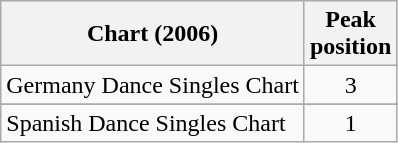<table class="wikitable sortable">
<tr>
<th scope="col">Chart (2006)</th>
<th scope="col">Peak<br>position</th>
</tr>
<tr>
<td>Germany Dance Singles Chart</td>
<td align="center">3</td>
</tr>
<tr>
</tr>
<tr>
</tr>
<tr>
<td>Spanish Dance Singles Chart</td>
<td align="center">1</td>
</tr>
</table>
